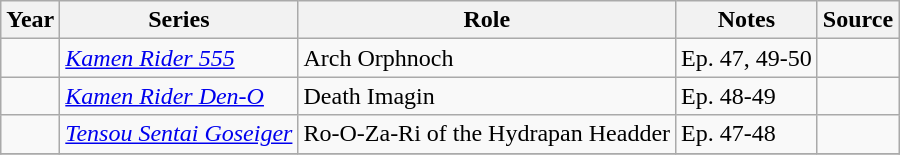<table class="wikitable sortable plainrowheaders">
<tr>
<th>Year</th>
<th>Series</th>
<th>Role</th>
<th class="unsortable">Notes</th>
<th class="unsortable">Source</th>
</tr>
<tr>
<td></td>
<td><em><a href='#'>Kamen Rider 555</a></em></td>
<td>Arch Orphnoch</td>
<td>Ep. 47, 49-50</td>
<td></td>
</tr>
<tr>
<td></td>
<td><em><a href='#'>Kamen Rider Den-O</a></em></td>
<td>Death Imagin</td>
<td>Ep. 48-49</td>
<td></td>
</tr>
<tr>
<td></td>
<td><em><a href='#'>Tensou Sentai Goseiger</a></em></td>
<td>Ro-O-Za-Ri of the Hydrapan Headder</td>
<td>Ep. 47-48</td>
<td></td>
</tr>
<tr>
</tr>
</table>
